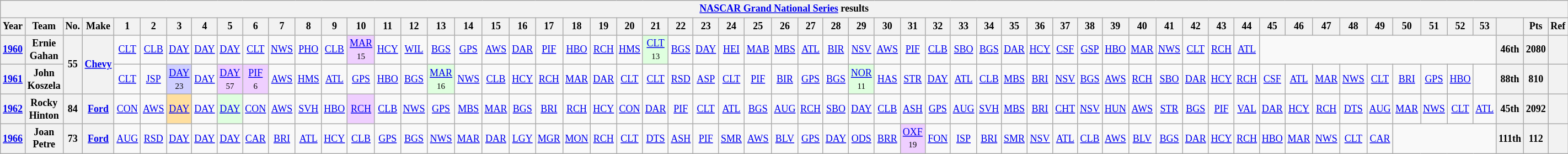<table class="wikitable" style="text-align:center; font-size:75%">
<tr>
<th colspan="60"><a href='#'>NASCAR Grand National Series</a> results</th>
</tr>
<tr>
<th>Year</th>
<th>Team</th>
<th>No.</th>
<th>Make</th>
<th>1</th>
<th>2</th>
<th>3</th>
<th>4</th>
<th>5</th>
<th>6</th>
<th>7</th>
<th>8</th>
<th>9</th>
<th>10</th>
<th>11</th>
<th>12</th>
<th>13</th>
<th>14</th>
<th>15</th>
<th>16</th>
<th>17</th>
<th>18</th>
<th>19</th>
<th>20</th>
<th>21</th>
<th>22</th>
<th>23</th>
<th>24</th>
<th>25</th>
<th>26</th>
<th>27</th>
<th>28</th>
<th>29</th>
<th>30</th>
<th>31</th>
<th>32</th>
<th>33</th>
<th>34</th>
<th>35</th>
<th>36</th>
<th>37</th>
<th>38</th>
<th>39</th>
<th>40</th>
<th>41</th>
<th>42</th>
<th>43</th>
<th>44</th>
<th>45</th>
<th>46</th>
<th>47</th>
<th>48</th>
<th>49</th>
<th>50</th>
<th>51</th>
<th>52</th>
<th>53</th>
<th></th>
<th>Pts</th>
<th>Ref</th>
</tr>
<tr>
<th><a href='#'>1960</a></th>
<th>Ernie Gahan</th>
<th rowspan=2>55</th>
<th rowspan=2><a href='#'>Chevy</a></th>
<td><a href='#'>CLT</a></td>
<td><a href='#'>CLB</a></td>
<td><a href='#'>DAY</a></td>
<td><a href='#'>DAY</a></td>
<td><a href='#'>DAY</a></td>
<td><a href='#'>CLT</a></td>
<td><a href='#'>NWS</a></td>
<td><a href='#'>PHO</a></td>
<td><a href='#'>CLB</a></td>
<td style="background:#EFCFFF;"><a href='#'>MAR</a><br><small>15</small></td>
<td><a href='#'>HCY</a></td>
<td><a href='#'>WIL</a></td>
<td><a href='#'>BGS</a></td>
<td><a href='#'>GPS</a></td>
<td><a href='#'>AWS</a></td>
<td><a href='#'>DAR</a></td>
<td><a href='#'>PIF</a></td>
<td><a href='#'>HBO</a></td>
<td><a href='#'>RCH</a></td>
<td><a href='#'>HMS</a></td>
<td style="background:#DFFFDF;"><a href='#'>CLT</a><br><small>13</small></td>
<td><a href='#'>BGS</a></td>
<td><a href='#'>DAY</a></td>
<td><a href='#'>HEI</a></td>
<td><a href='#'>MAB</a></td>
<td><a href='#'>MBS</a></td>
<td><a href='#'>ATL</a></td>
<td><a href='#'>BIR</a></td>
<td><a href='#'>NSV</a></td>
<td><a href='#'>AWS</a></td>
<td><a href='#'>PIF</a></td>
<td><a href='#'>CLB</a></td>
<td><a href='#'>SBO</a></td>
<td><a href='#'>BGS</a></td>
<td><a href='#'>DAR</a></td>
<td><a href='#'>HCY</a></td>
<td><a href='#'>CSF</a></td>
<td><a href='#'>GSP</a></td>
<td><a href='#'>HBO</a></td>
<td><a href='#'>MAR</a></td>
<td><a href='#'>NWS</a></td>
<td><a href='#'>CLT</a></td>
<td><a href='#'>RCH</a></td>
<td><a href='#'>ATL</a></td>
<td colspan=9></td>
<th>46th</th>
<th>2080</th>
<th></th>
</tr>
<tr>
<th><a href='#'>1961</a></th>
<th>John Koszela</th>
<td><a href='#'>CLT</a></td>
<td><a href='#'>JSP</a></td>
<td style="background:#CFCFFF;"><a href='#'>DAY</a><br><small>23</small></td>
<td><a href='#'>DAY</a></td>
<td style="background:#EFCFFF;"><a href='#'>DAY</a><br><small>57</small></td>
<td style="background:#EFCFFF;"><a href='#'>PIF</a><br><small>6</small></td>
<td><a href='#'>AWS</a></td>
<td><a href='#'>HMS</a></td>
<td><a href='#'>ATL</a></td>
<td><a href='#'>GPS</a></td>
<td><a href='#'>HBO</a></td>
<td><a href='#'>BGS</a></td>
<td style="background:#DFFFDF;"><a href='#'>MAR</a> <br><small>16</small></td>
<td><a href='#'>NWS</a></td>
<td><a href='#'>CLB</a></td>
<td><a href='#'>HCY</a></td>
<td><a href='#'>RCH</a></td>
<td><a href='#'>MAR</a></td>
<td><a href='#'>DAR</a></td>
<td><a href='#'>CLT</a></td>
<td><a href='#'>CLT</a></td>
<td><a href='#'>RSD</a></td>
<td><a href='#'>ASP</a></td>
<td><a href='#'>CLT</a></td>
<td><a href='#'>PIF</a></td>
<td><a href='#'>BIR</a></td>
<td><a href='#'>GPS</a></td>
<td><a href='#'>BGS</a></td>
<td style="background:#DFFFDF;"><a href='#'>NOR</a><br><small>11</small></td>
<td><a href='#'>HAS</a></td>
<td><a href='#'>STR</a></td>
<td><a href='#'>DAY</a></td>
<td><a href='#'>ATL</a></td>
<td><a href='#'>CLB</a></td>
<td><a href='#'>MBS</a></td>
<td><a href='#'>BRI</a></td>
<td><a href='#'>NSV</a></td>
<td><a href='#'>BGS</a></td>
<td><a href='#'>AWS</a></td>
<td><a href='#'>RCH</a></td>
<td><a href='#'>SBO</a></td>
<td><a href='#'>DAR</a></td>
<td><a href='#'>HCY</a></td>
<td><a href='#'>RCH</a></td>
<td><a href='#'>CSF</a></td>
<td><a href='#'>ATL</a></td>
<td><a href='#'>MAR</a></td>
<td><a href='#'>NWS</a></td>
<td><a href='#'>CLT</a></td>
<td><a href='#'>BRI</a></td>
<td><a href='#'>GPS</a></td>
<td><a href='#'>HBO</a></td>
<td colspan=1></td>
<th>88th</th>
<th>810</th>
<th></th>
</tr>
<tr>
<th><a href='#'>1962</a></th>
<th>Rocky Hinton</th>
<th>84</th>
<th><a href='#'>Ford</a></th>
<td><a href='#'>CON</a></td>
<td><a href='#'>AWS</a></td>
<td style="background:#FFDF9F;"><a href='#'>DAY</a><br></td>
<td><a href='#'>DAY</a></td>
<td style="background:#DFFFDF;"><a href='#'>DAY</a><br></td>
<td><a href='#'>CON</a></td>
<td><a href='#'>AWS</a></td>
<td><a href='#'>SVH</a></td>
<td><a href='#'>HBO</a></td>
<td style="background:#EFCFFF;"><a href='#'>RCH</a><br></td>
<td><a href='#'>CLB</a></td>
<td><a href='#'>NWS</a></td>
<td><a href='#'>GPS</a></td>
<td><a href='#'>MBS</a></td>
<td><a href='#'>MAR</a></td>
<td><a href='#'>BGS</a></td>
<td><a href='#'>BRI</a></td>
<td><a href='#'>RCH</a></td>
<td><a href='#'>HCY</a></td>
<td><a href='#'>CON</a></td>
<td><a href='#'>DAR</a></td>
<td><a href='#'>PIF</a></td>
<td><a href='#'>CLT</a></td>
<td><a href='#'>ATL</a></td>
<td><a href='#'>BGS</a></td>
<td><a href='#'>AUG</a></td>
<td><a href='#'>RCH</a></td>
<td><a href='#'>SBO</a></td>
<td><a href='#'>DAY</a></td>
<td><a href='#'>CLB</a></td>
<td><a href='#'>ASH</a></td>
<td><a href='#'>GPS</a></td>
<td><a href='#'>AUG</a></td>
<td><a href='#'>SVH</a></td>
<td><a href='#'>MBS</a></td>
<td><a href='#'>BRI</a></td>
<td><a href='#'>CHT</a></td>
<td><a href='#'>NSV</a></td>
<td><a href='#'>HUN</a></td>
<td><a href='#'>AWS</a></td>
<td><a href='#'>STR</a></td>
<td><a href='#'>BGS</a></td>
<td><a href='#'>PIF</a></td>
<td><a href='#'>VAL</a></td>
<td><a href='#'>DAR</a></td>
<td><a href='#'>HCY</a></td>
<td><a href='#'>RCH</a></td>
<td><a href='#'>DTS</a></td>
<td><a href='#'>AUG</a></td>
<td><a href='#'>MAR</a></td>
<td><a href='#'>NWS</a></td>
<td><a href='#'>CLT</a></td>
<td><a href='#'>ATL</a></td>
<th>45th</th>
<th>2092</th>
<th></th>
</tr>
<tr>
<th><a href='#'>1966</a></th>
<th>Joan Petre</th>
<th>73</th>
<th><a href='#'>Ford</a></th>
<td><a href='#'>AUG</a></td>
<td><a href='#'>RSD</a></td>
<td><a href='#'>DAY</a></td>
<td><a href='#'>DAY</a></td>
<td><a href='#'>DAY</a></td>
<td><a href='#'>CAR</a></td>
<td><a href='#'>BRI</a></td>
<td><a href='#'>ATL</a></td>
<td><a href='#'>HCY</a></td>
<td><a href='#'>CLB</a></td>
<td><a href='#'>GPS</a></td>
<td><a href='#'>BGS</a></td>
<td><a href='#'>NWS</a></td>
<td><a href='#'>MAR</a></td>
<td><a href='#'>DAR</a></td>
<td><a href='#'>LGY</a></td>
<td><a href='#'>MGR</a></td>
<td><a href='#'>MON</a></td>
<td><a href='#'>RCH</a></td>
<td><a href='#'>CLT</a></td>
<td><a href='#'>DTS</a></td>
<td><a href='#'>ASH</a></td>
<td><a href='#'>PIF</a></td>
<td><a href='#'>SMR</a></td>
<td><a href='#'>AWS</a></td>
<td><a href='#'>BLV</a></td>
<td><a href='#'>GPS</a></td>
<td><a href='#'>DAY</a></td>
<td><a href='#'>ODS</a></td>
<td><a href='#'>BRR</a></td>
<td style="background:#EFCFFF;"><a href='#'>OXF</a><br><small>19</small></td>
<td><a href='#'>FON</a></td>
<td><a href='#'>ISP</a></td>
<td><a href='#'>BRI</a></td>
<td><a href='#'>SMR</a></td>
<td><a href='#'>NSV</a></td>
<td><a href='#'>ATL</a></td>
<td><a href='#'>CLB</a></td>
<td><a href='#'>AWS</a></td>
<td><a href='#'>BLV</a></td>
<td><a href='#'>BGS</a></td>
<td><a href='#'>DAR</a></td>
<td><a href='#'>HCY</a></td>
<td><a href='#'>RCH</a></td>
<td><a href='#'>HBO</a></td>
<td><a href='#'>MAR</a></td>
<td><a href='#'>NWS</a></td>
<td><a href='#'>CLT</a></td>
<td><a href='#'>CAR</a></td>
<td colspan=4></td>
<th>111th</th>
<th>112</th>
<th></th>
</tr>
</table>
